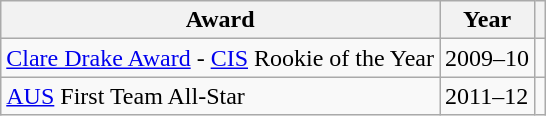<table class="wikitable">
<tr>
<th>Award</th>
<th>Year</th>
<th></th>
</tr>
<tr>
<td><a href='#'>Clare Drake Award</a> - <a href='#'>CIS</a> Rookie of the Year</td>
<td>2009–10</td>
<td></td>
</tr>
<tr>
<td><a href='#'>AUS</a> First Team All-Star</td>
<td>2011–12</td>
<td></td>
</tr>
</table>
